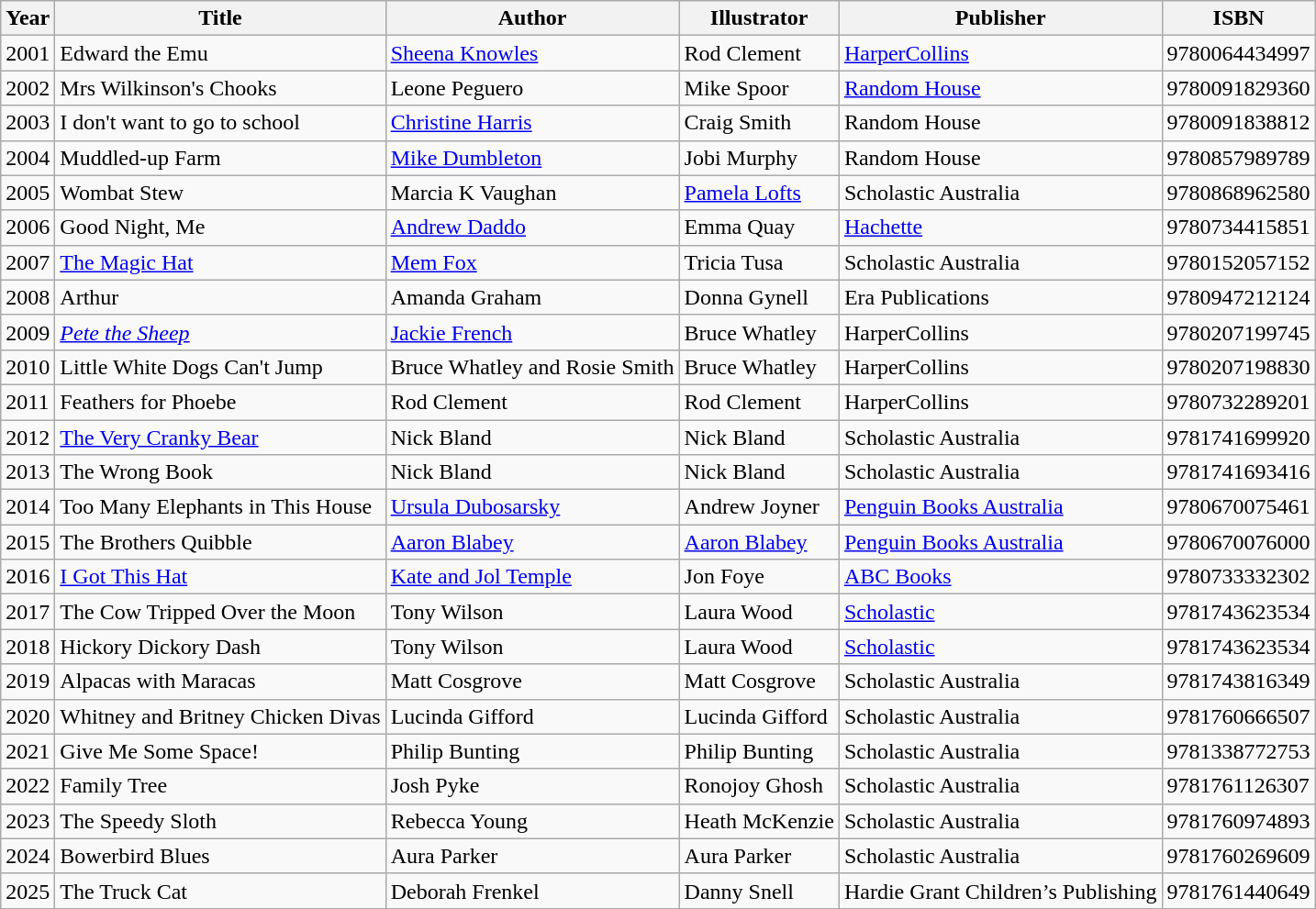<table class="wikitable sortable">
<tr>
<th>Year</th>
<th>Title</th>
<th>Author</th>
<th>Illustrator</th>
<th>Publisher</th>
<th>ISBN</th>
</tr>
<tr>
<td>2001</td>
<td>Edward the Emu</td>
<td><a href='#'>Sheena Knowles</a></td>
<td>Rod Clement</td>
<td><a href='#'>HarperCollins</a></td>
<td>9780064434997</td>
</tr>
<tr>
<td>2002</td>
<td>Mrs Wilkinson's Chooks</td>
<td>Leone Peguero</td>
<td>Mike Spoor</td>
<td><a href='#'>Random House</a></td>
<td>9780091829360</td>
</tr>
<tr>
<td>2003</td>
<td>I don't want to go to school</td>
<td><a href='#'>Christine Harris</a></td>
<td>Craig Smith</td>
<td>Random House</td>
<td>9780091838812</td>
</tr>
<tr>
<td>2004</td>
<td>Muddled-up Farm</td>
<td><a href='#'>Mike Dumbleton</a></td>
<td>Jobi Murphy</td>
<td>Random House</td>
<td>9780857989789</td>
</tr>
<tr>
<td>2005</td>
<td>Wombat Stew</td>
<td>Marcia K Vaughan</td>
<td><a href='#'>Pamela Lofts</a></td>
<td>Scholastic Australia</td>
<td>9780868962580</td>
</tr>
<tr>
<td>2006</td>
<td>Good Night, Me</td>
<td><a href='#'>Andrew Daddo</a></td>
<td>Emma Quay</td>
<td><a href='#'>Hachette</a></td>
<td>9780734415851</td>
</tr>
<tr>
<td>2007</td>
<td><a href='#'>The Magic Hat</a></td>
<td><a href='#'>Mem Fox</a></td>
<td>Tricia Tusa</td>
<td>Scholastic Australia</td>
<td>9780152057152</td>
</tr>
<tr>
<td>2008</td>
<td>Arthur</td>
<td>Amanda Graham</td>
<td>Donna Gynell</td>
<td>Era Publications</td>
<td>9780947212124</td>
</tr>
<tr>
<td>2009</td>
<td><em><a href='#'>Pete the Sheep</a></em></td>
<td><a href='#'>Jackie French</a></td>
<td>Bruce Whatley</td>
<td>HarperCollins</td>
<td>9780207199745</td>
</tr>
<tr>
<td>2010</td>
<td>Little White Dogs Can't Jump</td>
<td>Bruce Whatley and Rosie Smith</td>
<td>Bruce Whatley</td>
<td>HarperCollins</td>
<td>9780207198830</td>
</tr>
<tr>
<td>2011</td>
<td>Feathers for Phoebe</td>
<td>Rod Clement</td>
<td>Rod Clement</td>
<td>HarperCollins</td>
<td>9780732289201</td>
</tr>
<tr>
<td>2012</td>
<td><a href='#'>The Very Cranky Bear</a></td>
<td>Nick Bland</td>
<td>Nick Bland</td>
<td>Scholastic Australia</td>
<td>9781741699920</td>
</tr>
<tr>
<td>2013</td>
<td>The Wrong Book</td>
<td>Nick Bland</td>
<td>Nick Bland</td>
<td>Scholastic Australia</td>
<td>9781741693416</td>
</tr>
<tr>
<td>2014</td>
<td>Too Many Elephants in This House</td>
<td><a href='#'>Ursula Dubosarsky</a></td>
<td>Andrew Joyner</td>
<td><a href='#'>Penguin Books Australia</a></td>
<td>9780670075461</td>
</tr>
<tr>
<td>2015</td>
<td>The Brothers Quibble</td>
<td><a href='#'>Aaron Blabey</a></td>
<td><a href='#'>Aaron Blabey</a></td>
<td><a href='#'>Penguin Books Australia</a></td>
<td>9780670076000</td>
</tr>
<tr>
<td>2016</td>
<td><a href='#'>I Got This Hat</a></td>
<td><a href='#'>Kate and Jol Temple</a></td>
<td>Jon Foye</td>
<td><a href='#'>ABC Books</a></td>
<td>9780733332302</td>
</tr>
<tr>
<td>2017</td>
<td>The Cow Tripped Over the Moon</td>
<td>Tony Wilson</td>
<td>Laura Wood</td>
<td><a href='#'>Scholastic</a></td>
<td>9781743623534</td>
</tr>
<tr>
<td>2018</td>
<td>Hickory Dickory Dash</td>
<td>Tony Wilson</td>
<td>Laura Wood</td>
<td><a href='#'>Scholastic</a></td>
<td>9781743623534</td>
</tr>
<tr>
<td>2019</td>
<td>Alpacas with Maracas</td>
<td>Matt Cosgrove</td>
<td>Matt Cosgrove</td>
<td>Scholastic Australia</td>
<td>9781743816349</td>
</tr>
<tr>
<td>2020</td>
<td>Whitney and Britney Chicken Divas</td>
<td>Lucinda Gifford</td>
<td>Lucinda Gifford</td>
<td>Scholastic Australia</td>
<td>9781760666507</td>
</tr>
<tr>
<td>2021</td>
<td>Give Me Some Space!</td>
<td>Philip Bunting</td>
<td>Philip Bunting</td>
<td>Scholastic Australia</td>
<td>9781338772753</td>
</tr>
<tr>
<td>2022</td>
<td>Family Tree</td>
<td>Josh Pyke</td>
<td>Ronojoy Ghosh</td>
<td>Scholastic Australia</td>
<td>9781761126307</td>
</tr>
<tr>
<td>2023</td>
<td>The Speedy Sloth</td>
<td>Rebecca Young</td>
<td>Heath McKenzie</td>
<td>Scholastic Australia</td>
<td>9781760974893</td>
</tr>
<tr>
<td>2024</td>
<td>Bowerbird Blues</td>
<td>Aura Parker</td>
<td>Aura Parker</td>
<td>Scholastic Australia</td>
<td>9781760269609</td>
</tr>
<tr>
<td>2025</td>
<td>The Truck Cat</td>
<td>Deborah Frenkel</td>
<td>Danny Snell</td>
<td>Hardie Grant Children’s Publishing</td>
<td>9781761440649</td>
</tr>
</table>
